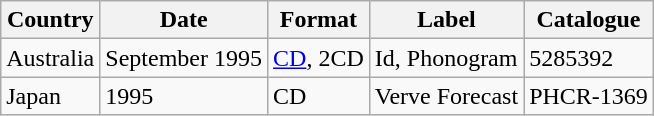<table class="wikitable plainrowheaders">
<tr>
<th scope="col">Country</th>
<th scope="col">Date</th>
<th scope="col">Format</th>
<th scope="col">Label</th>
<th scope="col">Catalogue</th>
</tr>
<tr>
<td>Australia</td>
<td>September 1995</td>
<td><a href='#'>CD</a>, 2CD</td>
<td>Id, Phonogram</td>
<td>5285392</td>
</tr>
<tr>
<td>Japan</td>
<td>1995</td>
<td>CD</td>
<td>Verve Forecast</td>
<td>PHCR-1369</td>
</tr>
</table>
